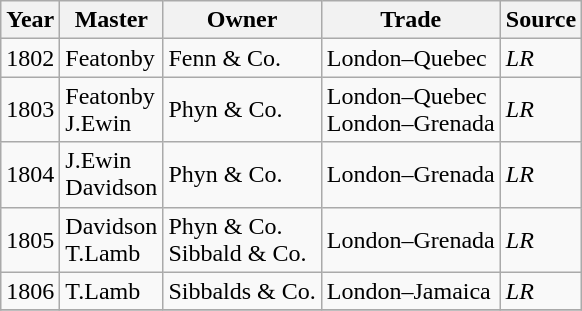<table class=" wikitable">
<tr>
<th>Year</th>
<th>Master</th>
<th>Owner</th>
<th>Trade</th>
<th>Source</th>
</tr>
<tr>
<td>1802</td>
<td>Featonby</td>
<td>Fenn & Co.</td>
<td>London–Quebec</td>
<td><em>LR</em></td>
</tr>
<tr>
<td>1803</td>
<td>Featonby<br>J.Ewin</td>
<td>Phyn & Co.</td>
<td>London–Quebec<br>London–Grenada</td>
<td><em>LR</em></td>
</tr>
<tr>
<td>1804</td>
<td>J.Ewin<br>Davidson</td>
<td>Phyn & Co.</td>
<td>London–Grenada</td>
<td><em>LR</em></td>
</tr>
<tr>
<td>1805</td>
<td>Davidson<br>T.Lamb</td>
<td>Phyn & Co.<br>Sibbald & Co.</td>
<td>London–Grenada</td>
<td><em>LR</em></td>
</tr>
<tr>
<td>1806</td>
<td>T.Lamb</td>
<td>Sibbalds & Co.</td>
<td>London–Jamaica</td>
<td><em>LR</em></td>
</tr>
<tr>
</tr>
</table>
